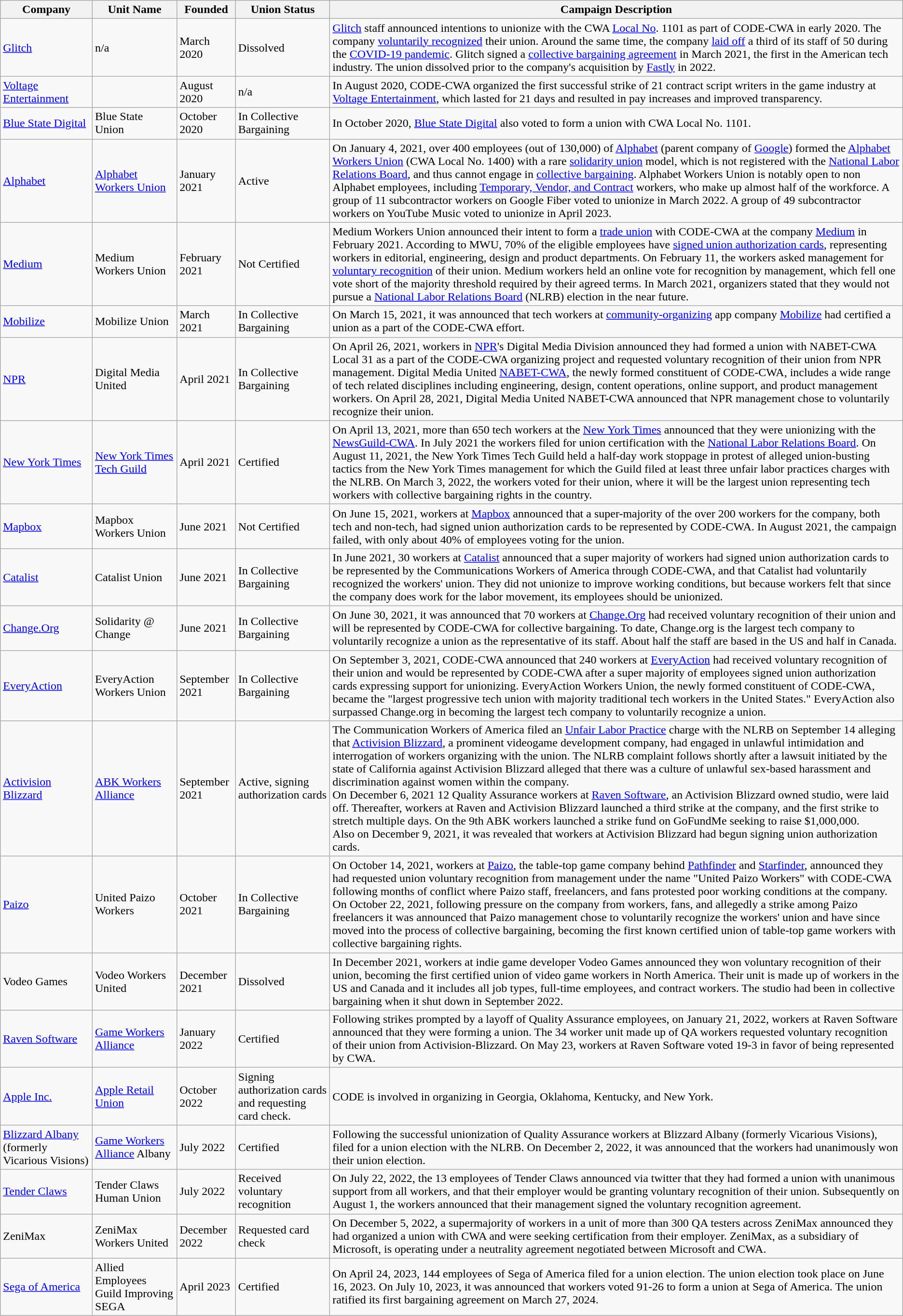<table class="wikitable">
<tr>
<th>Company</th>
<th>Unit Name</th>
<th>Founded</th>
<th>Union Status</th>
<th>Campaign Description</th>
</tr>
<tr>
<td><a href='#'>Glitch</a></td>
<td>n/a</td>
<td>March 2020</td>
<td>Dissolved</td>
<td><a href='#'>Glitch</a> staff announced intentions to unionize with the CWA <a href='#'>Local No</a>. 1101 as part of CODE-CWA in early 2020. The company <a href='#'>voluntarily recognized</a> their union. Around the same time, the company <a href='#'>laid off</a> a third of its staff of 50 during the <a href='#'>COVID-19 pandemic</a>. Glitch signed a <a href='#'>collective bargaining agreement</a> in March 2021, the first in the American tech industry. The union dissolved prior to the company's acquisition by <a href='#'>Fastly</a> in 2022.</td>
</tr>
<tr>
<td><a href='#'>Voltage Entertainment</a></td>
<td></td>
<td>August 2020</td>
<td>n/a</td>
<td>In August 2020, CODE-CWA organized the first successful strike of 21 contract script writers in the game industry at <a href='#'>Voltage Entertainment</a>, which lasted for 21 days and resulted in pay increases and improved transparency.</td>
</tr>
<tr>
<td><a href='#'>Blue State Digital</a></td>
<td>Blue State Union</td>
<td>October 2020</td>
<td>In Collective Bargaining</td>
<td>In October 2020, <a href='#'>Blue State Digital</a> also voted to form a union with CWA Local No. 1101.</td>
</tr>
<tr>
<td><a href='#'>Alphabet</a></td>
<td><a href='#'>Alphabet Workers Union</a></td>
<td>January 2021</td>
<td>Active</td>
<td>On January 4, 2021, over 400 employees (out of 130,000) of <a href='#'>Alphabet</a> (parent company of <a href='#'>Google</a>) formed the <a href='#'>Alphabet Workers Union</a> (CWA Local No. 1400) with a rare <a href='#'>solidarity union</a> model, which is not registered with the <a href='#'>National Labor Relations Board</a>, and thus cannot engage in <a href='#'>collective bargaining</a>. Alphabet Workers Union is notably open to non Alphabet employees, including <a href='#'>Temporary, Vendor, and Contract</a> workers, who make up almost half of the workforce. A group of 11 subcontractor workers on Google Fiber voted to unionize in March 2022. A group of 49 subcontractor workers on YouTube Music voted to unionize in April 2023.</td>
</tr>
<tr>
<td><a href='#'>Medium</a></td>
<td>Medium Workers Union</td>
<td>February 2021</td>
<td>Not Certified</td>
<td>Medium Workers Union announced their intent to form a <a href='#'>trade union</a> with CODE-CWA at the company <a href='#'>Medium</a> in February 2021. According to MWU, 70% of the eligible employees have <a href='#'>signed union authorization cards</a>, representing workers in editorial, engineering, design and product departments. On February 11, the workers asked management for <a href='#'>voluntary recognition</a> of their union. Medium workers held an online vote for recognition by management, which fell one vote short of the majority threshold required by their agreed terms. In March 2021, organizers stated that they would not pursue a <a href='#'>National Labor Relations Board</a> (NLRB) election in the near future.</td>
</tr>
<tr>
<td><a href='#'>Mobilize</a></td>
<td>Mobilize Union</td>
<td>March 2021</td>
<td>In Collective Bargaining</td>
<td>On March 15, 2021, it was announced that tech workers at <a href='#'>community-organizing</a> app company <a href='#'>Mobilize</a> had certified a union as a part of the CODE-CWA effort.</td>
</tr>
<tr>
<td><a href='#'>NPR</a></td>
<td>Digital Media United</td>
<td>April 2021</td>
<td>In Collective Bargaining</td>
<td>On April 26, 2021, workers in <a href='#'>NPR</a>'s Digital Media Division announced they had formed a union with NABET-CWA Local 31 as a part of the CODE-CWA organizing project and requested voluntary recognition of their union from NPR management. Digital Media United <a href='#'>NABET-CWA</a>, the newly formed constituent of CODE-CWA, includes a wide range of tech related disciplines including engineering, design, content operations, online support, and product management workers. On April 28, 2021, Digital Media United NABET-CWA announced that NPR management chose to voluntarily recognize their union.</td>
</tr>
<tr>
<td><a href='#'>New York Times</a></td>
<td><a href='#'>New York Times Tech Guild</a></td>
<td>April 2021</td>
<td>Certified</td>
<td>On April 13, 2021, more than 650 tech workers at the <a href='#'>New York Times</a> announced that they were unionizing with the <a href='#'>NewsGuild-CWA</a>. In July 2021 the workers filed for union certification with the <a href='#'>National Labor Relations Board</a>. On August 11, 2021, the New York Times Tech Guild held a half-day work stoppage in protest of alleged union-busting tactics from the New York Times management for which the Guild filed at least three unfair labor practices charges with the NLRB. On March 3, 2022, the workers voted for their union, where it will be the largest union representing tech workers with collective bargaining rights in the country.</td>
</tr>
<tr>
<td><a href='#'>Mapbox</a></td>
<td>Mapbox Workers Union</td>
<td>June 2021</td>
<td>Not Certified</td>
<td>On June 15, 2021, workers at <a href='#'>Mapbox</a> announced that a super-majority of the over 200 workers for the company, both tech and non-tech, had signed union authorization cards to be represented by CODE-CWA. In August 2021, the campaign failed, with only about 40% of employees voting for the union.</td>
</tr>
<tr>
<td><a href='#'>Catalist</a></td>
<td>Catalist Union</td>
<td>June 2021</td>
<td>In Collective Bargaining</td>
<td>In June 2021, 30 workers at <a href='#'>Catalist</a> announced that a super majority of workers had signed union authorization cards to be represented by the Communications Workers of America through CODE-CWA, and that Catalist had voluntarily recognized the workers' union. They did not unionize to improve working conditions, but because workers felt that since the company does work for the labor movement, its employees should be unionized.</td>
</tr>
<tr>
<td><a href='#'>Change.Org</a></td>
<td>Solidarity @ Change</td>
<td>June 2021</td>
<td>In Collective Bargaining</td>
<td>On June 30, 2021, it was announced that 70 workers at <a href='#'>Change.Org</a> had received voluntary recognition of their union and will be represented by CODE-CWA for collective bargaining. To date, Change.org is the largest tech company to voluntarily recognize a union as the representative of its staff. About half the staff are based in the US and half in Canada.</td>
</tr>
<tr>
<td><a href='#'>EveryAction</a></td>
<td>EveryAction Workers Union</td>
<td>September 2021</td>
<td>In Collective Bargaining</td>
<td>On September 3, 2021, CODE-CWA announced that 240 workers at <a href='#'>EveryAction</a> had received voluntary recognition of their union and would be represented by CODE-CWA after a super majority of employees signed union authorization cards expressing support for unionizing. EveryAction Workers Union, the newly formed constituent of CODE-CWA, became the "largest progressive tech union with majority traditional tech workers in the United States." EveryAction also surpassed Change.org in becoming the largest tech company to voluntarily recognize a union.</td>
</tr>
<tr>
<td><a href='#'>Activision Blizzard</a></td>
<td><a href='#'>ABK Workers Alliance</a></td>
<td>September 2021</td>
<td>Active, signing authorization cards</td>
<td>The Communication Workers of America filed an <a href='#'>Unfair Labor Practice</a> charge with the NLRB on September 14 alleging that <a href='#'>Activision Blizzard</a>, a prominent videogame development company, had engaged in unlawful intimidation and interrogation of workers organizing with the union. The NLRB complaint follows shortly after a lawsuit initiated by the state of California against Activision Blizzard alleged that there was a culture of unlawful sex-based harassment and discrimination against women within the company.<br>On December 6, 2021 12 Quality Assurance workers at <a href='#'>Raven Software</a>, an Activision Blizzard owned studio, were laid off. Thereafter, workers at Raven and Activision Blizzard launched a third strike at the company, and the first strike to stretch multiple days. On the 9th ABK workers launched a strike fund on GoFundMe seeking to raise $1,000,000.<br>Also on December 9, 2021, it was revealed that workers at Activision Blizzard had begun signing union authorization cards.</td>
</tr>
<tr>
<td><a href='#'>Paizo</a></td>
<td>United Paizo Workers</td>
<td>October 2021</td>
<td>In Collective Bargaining</td>
<td>On October 14, 2021, workers at <a href='#'>Paizo</a>, the table-top game company behind <a href='#'>Pathfinder</a> and <a href='#'>Starfinder</a>, announced they had requested union voluntary recognition from management under the name "United Paizo Workers" with CODE-CWA following months of conflict where Paizo staff, freelancers, and fans protested poor working conditions at the company. On October 22, 2021, following pressure on the company from workers, fans, and allegedly a strike among Paizo freelancers it was announced that Paizo management chose to voluntarily recognize the workers' union and have since moved into the process of collective bargaining, becoming the first known certified union of table-top game workers with collective bargaining rights.</td>
</tr>
<tr>
<td>Vodeo Games</td>
<td>Vodeo Workers United</td>
<td>December 2021</td>
<td>Dissolved</td>
<td>In December 2021, workers at indie game developer Vodeo Games announced they won voluntary recognition of their union, becoming the first certified union of video game workers in North America. Their unit is made up of workers in the US and Canada and it includes all job types, full-time employees, and contract workers. The studio had been in collective bargaining when it shut down in September 2022.</td>
</tr>
<tr>
<td><a href='#'>Raven Software</a></td>
<td><a href='#'>Game Workers Alliance</a></td>
<td>January 2022</td>
<td>Certified</td>
<td>Following strikes prompted by a layoff of Quality Assurance employees, on January 21, 2022, workers at Raven Software announced that they were forming a union. The 34 worker unit made up of QA workers requested voluntary recognition of their union from Activision-Blizzard.  On May 23, workers at Raven Software voted 19-3 in favor of being represented by CWA.</td>
</tr>
<tr>
<td><a href='#'>Apple Inc.</a></td>
<td><a href='#'>Apple Retail Union</a></td>
<td>October 2022</td>
<td>Signing authorization cards and requesting card check.</td>
<td>CODE is involved in organizing in Georgia, Oklahoma, Kentucky, and New York.</td>
</tr>
<tr>
<td><a href='#'>Blizzard Albany</a> (formerly Vicarious Visions)</td>
<td><a href='#'>Game Workers Alliance</a> Albany</td>
<td>July 2022</td>
<td>Certified</td>
<td>Following the successful unionization of Quality Assurance workers at Blizzard Albany (formerly Vicarious Visions), filed for a union election with the NLRB. On December 2, 2022, it was announced that the workers had unanimously won their union election.</td>
</tr>
<tr>
<td><a href='#'>Tender Claws</a></td>
<td>Tender Claws Human Union</td>
<td>July 2022</td>
<td>Received voluntary recognition</td>
<td>On July 22, 2022, the 13 employees of Tender Claws announced via twitter that they had formed a union with unanimous support from all workers, and that their employer would be granting voluntary recognition of their union.  Subsequently on August 1, the workers announced that their management signed the voluntary recognition agreement.</td>
</tr>
<tr>
<td>ZeniMax</td>
<td>ZeniMax Workers United</td>
<td>December 2022</td>
<td>Requested card check</td>
<td>On December 5, 2022, a supermajority of workers in a unit of more than 300 QA testers across ZeniMax announced they had organized a union with CWA and were seeking certification from their employer. ZeniMax, as a subsidiary of Microsoft, is operating under a neutrality agreement negotiated between Microsoft and CWA.</td>
</tr>
<tr>
<td><a href='#'>Sega of America</a></td>
<td>Allied Employees Guild Improving SEGA</td>
<td>April 2023</td>
<td>Certified</td>
<td>On April 24, 2023, 144 employees of Sega of America filed for a union election. The union election took place on June 16, 2023. On July 10, 2023, it was announced that workers voted 91-26 to form a union at Sega of America. The union ratified its first bargaining agreement on March 27, 2024.</td>
</tr>
</table>
